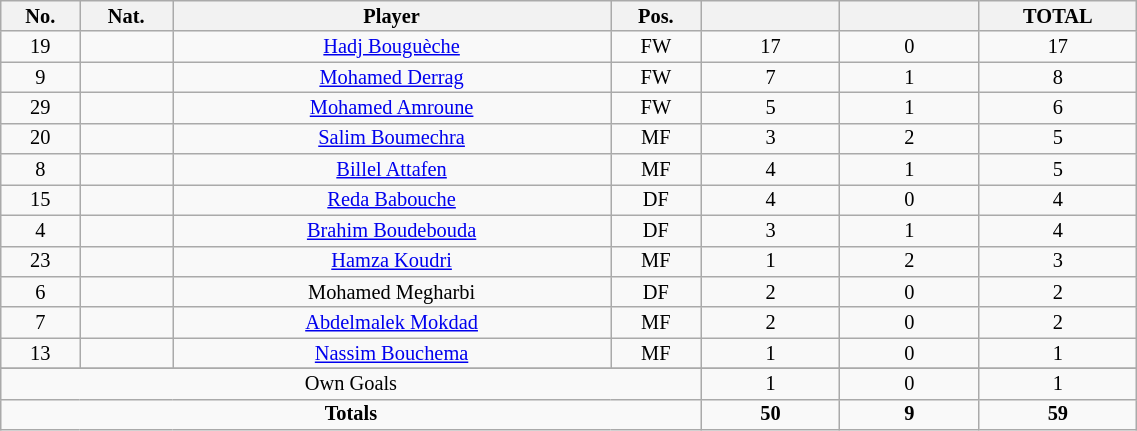<table class="wikitable sortable alternance"  style="font-size:85%; text-align:center; line-height:14px; width:60%;">
<tr>
<th width=10>No.</th>
<th width=10>Nat.</th>
<th width=140>Player</th>
<th width=10>Pos.</th>
<th width=40></th>
<th width=40></th>
<th width=40>TOTAL</th>
</tr>
<tr>
<td>19</td>
<td></td>
<td><a href='#'>Hadj Bouguèche</a></td>
<td>FW</td>
<td>17</td>
<td>0</td>
<td>17</td>
</tr>
<tr>
<td>9</td>
<td></td>
<td><a href='#'>Mohamed Derrag</a></td>
<td>FW</td>
<td>7</td>
<td>1</td>
<td>8</td>
</tr>
<tr>
<td>29</td>
<td></td>
<td><a href='#'>Mohamed Amroune</a></td>
<td>FW</td>
<td>5</td>
<td>1</td>
<td>6</td>
</tr>
<tr>
<td>20</td>
<td></td>
<td><a href='#'>Salim Boumechra</a></td>
<td>MF</td>
<td>3</td>
<td>2</td>
<td>5</td>
</tr>
<tr>
<td>8</td>
<td></td>
<td><a href='#'>Billel Attafen</a></td>
<td>MF</td>
<td>4</td>
<td>1</td>
<td>5</td>
</tr>
<tr>
<td>15</td>
<td></td>
<td><a href='#'>Reda Babouche</a></td>
<td>DF</td>
<td>4</td>
<td>0</td>
<td>4</td>
</tr>
<tr>
<td>4</td>
<td></td>
<td><a href='#'>Brahim Boudebouda</a></td>
<td>DF</td>
<td>3</td>
<td>1</td>
<td>4</td>
</tr>
<tr>
<td>23</td>
<td></td>
<td><a href='#'>Hamza Koudri</a></td>
<td>MF</td>
<td>1</td>
<td>2</td>
<td>3</td>
</tr>
<tr>
<td>6</td>
<td></td>
<td>Mohamed Megharbi</td>
<td>DF</td>
<td>2</td>
<td>0</td>
<td>2</td>
</tr>
<tr>
<td>7</td>
<td></td>
<td><a href='#'>Abdelmalek Mokdad</a></td>
<td>MF</td>
<td>2</td>
<td>0</td>
<td>2</td>
</tr>
<tr>
<td>13</td>
<td></td>
<td><a href='#'>Nassim Bouchema</a></td>
<td>MF</td>
<td>1</td>
<td>0</td>
<td>1</td>
</tr>
<tr>
</tr>
<tr class="sortbottom">
<td colspan="4">Own Goals</td>
<td>1</td>
<td>0</td>
<td>1</td>
</tr>
<tr class="sortbottom">
<td colspan="4"><strong>Totals</strong></td>
<td><strong>50</strong></td>
<td><strong>9</strong></td>
<td><strong>59</strong></td>
</tr>
</table>
